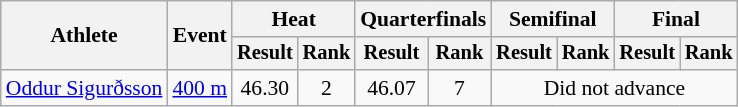<table class="wikitable" style="font-size:90%">
<tr>
<th rowspan="2">Athlete</th>
<th rowspan="2">Event</th>
<th colspan="2">Heat</th>
<th colspan="2">Quarterfinals</th>
<th colspan="2">Semifinal</th>
<th colspan="2">Final</th>
</tr>
<tr style="font-size:95%">
<th>Result</th>
<th>Rank</th>
<th>Result</th>
<th>Rank</th>
<th>Result</th>
<th>Rank</th>
<th>Result</th>
<th>Rank</th>
</tr>
<tr align=center>
<td align=left><a href='#'>Oddur Sigurðsson</a></td>
<td align=left><a href='#'>400 m</a></td>
<td>46.30</td>
<td>2</td>
<td>46.07</td>
<td>7</td>
<td colspan=4>Did not advance</td>
</tr>
</table>
